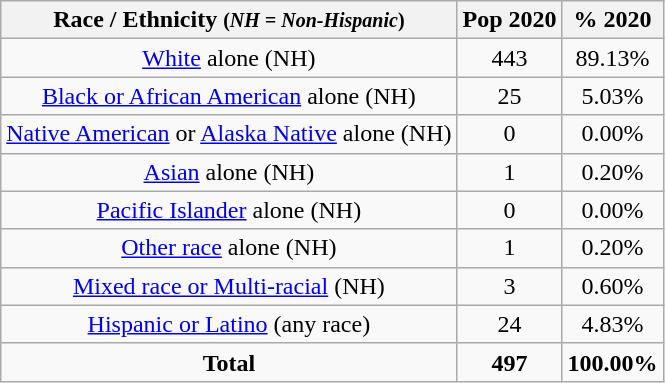<table class="wikitable" style="text-align:center;">
<tr>
<th>Race / Ethnicity <small>(<em>NH = Non-Hispanic</em>)</small></th>
<th>Pop 2020</th>
<th>% 2020</th>
</tr>
<tr>
<td><a href='#'>White</a> alone (NH)</td>
<td>443</td>
<td>89.13%</td>
</tr>
<tr>
<td><a href='#'>Black or African American</a> alone (NH)</td>
<td>25</td>
<td>5.03%</td>
</tr>
<tr>
<td><a href='#'>Native American</a> or <a href='#'>Alaska Native</a> alone (NH)</td>
<td>0</td>
<td>0.00%</td>
</tr>
<tr>
<td><a href='#'>Asian</a> alone (NH)</td>
<td>1</td>
<td>0.20%</td>
</tr>
<tr>
<td><a href='#'>Pacific Islander</a> alone (NH)</td>
<td>0</td>
<td>0.00%</td>
</tr>
<tr>
<td><a href='#'>Other race</a> alone (NH)</td>
<td>1</td>
<td>0.20%</td>
</tr>
<tr>
<td><a href='#'>Mixed race or Multi-racial</a> (NH)</td>
<td>3</td>
<td>0.60%</td>
</tr>
<tr>
<td><a href='#'>Hispanic or Latino</a> (any race)</td>
<td>24</td>
<td>4.83%</td>
</tr>
<tr>
<td><strong>Total</strong></td>
<td><strong>497</strong></td>
<td><strong>100.00%</strong></td>
</tr>
</table>
